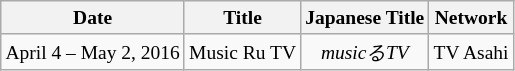<table class="wikitable" style="font-size:small; text-align:center">
<tr>
<th>Date</th>
<th>Title</th>
<th>Japanese Title</th>
<th>Network</th>
</tr>
<tr>
<td>April 4 – May 2, 2016</td>
<td>Music Ru TV</td>
<td><em>musicるTV</em></td>
<td>TV Asahi</td>
</tr>
</table>
